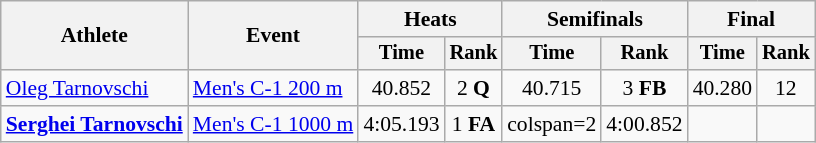<table class=wikitable style="font-size:90%">
<tr>
<th rowspan="2">Athlete</th>
<th rowspan="2">Event</th>
<th colspan=2>Heats</th>
<th colspan=2>Semifinals</th>
<th colspan=2>Final</th>
</tr>
<tr style="font-size:95%">
<th>Time</th>
<th>Rank</th>
<th>Time</th>
<th>Rank</th>
<th>Time</th>
<th>Rank</th>
</tr>
<tr align=center>
<td align=left><a href='#'>Oleg Tarnovschi</a></td>
<td align=left><a href='#'>Men's C-1 200 m</a></td>
<td>40.852</td>
<td>2 <strong>Q</strong></td>
<td>40.715</td>
<td>3 <strong>FB</strong></td>
<td>40.280</td>
<td>12</td>
</tr>
<tr align=center>
<td align=left><strong><a href='#'>Serghei Tarnovschi</a></strong></td>
<td align=left><a href='#'>Men's C-1 1000 m</a></td>
<td>4:05.193</td>
<td>1 <strong>FA</strong></td>
<td>colspan=2 </td>
<td>4:00.852</td>
<td></td>
</tr>
</table>
